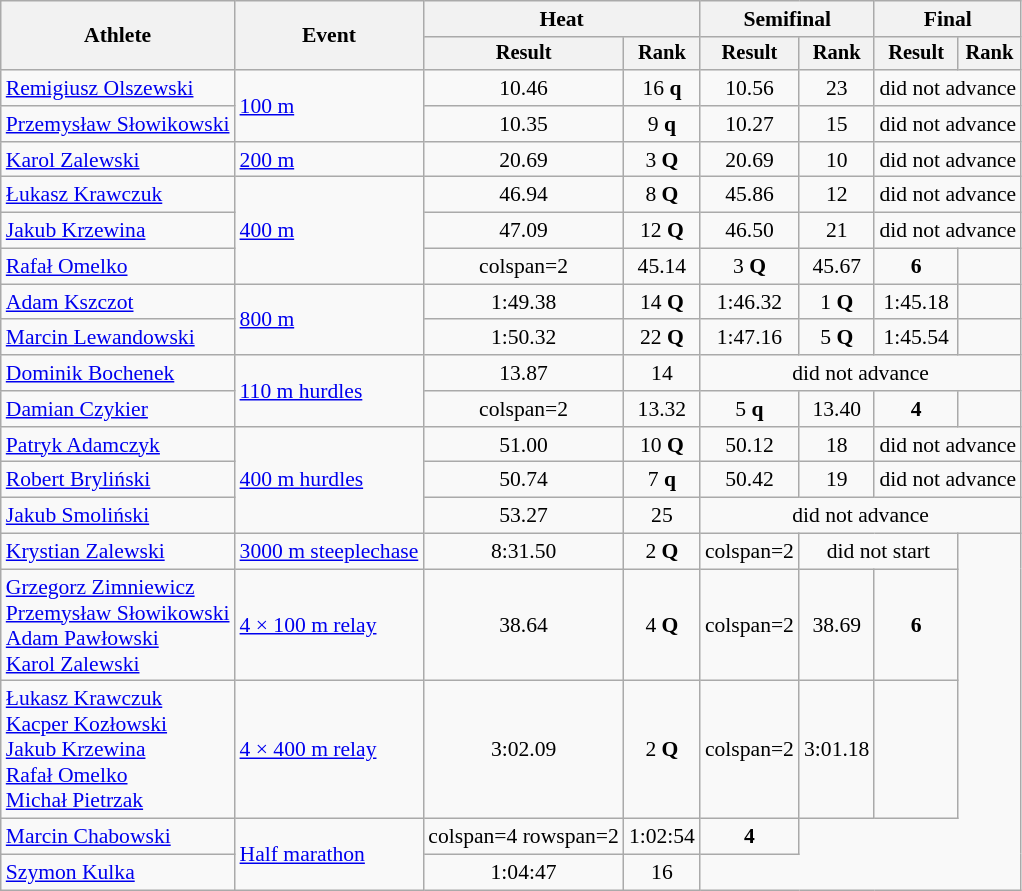<table class="wikitable" style="font-size:90%">
<tr>
<th rowspan="2">Athlete</th>
<th rowspan="2">Event</th>
<th colspan="2">Heat</th>
<th colspan="2">Semifinal</th>
<th colspan="2">Final</th>
</tr>
<tr style="font-size:95%">
<th>Result</th>
<th>Rank</th>
<th>Result</th>
<th>Rank</th>
<th>Result</th>
<th>Rank</th>
</tr>
<tr align=center>
<td align=left><a href='#'>Remigiusz Olszewski</a></td>
<td align=left rowspan=2><a href='#'>100 m</a></td>
<td>10.46</td>
<td>16 <strong>q</strong></td>
<td>10.56</td>
<td>23</td>
<td colspan=2>did not advance</td>
</tr>
<tr align=center>
<td align=left><a href='#'>Przemysław Słowikowski</a></td>
<td>10.35 <strong></strong></td>
<td>9 <strong>q</strong></td>
<td>10.27	<strong></strong></td>
<td>15</td>
<td colspan=2>did not advance</td>
</tr>
<tr align=center>
<td align=left><a href='#'>Karol Zalewski</a></td>
<td align=left><a href='#'>200 m</a></td>
<td>20.69</td>
<td>3 <strong>Q</strong></td>
<td>20.69</td>
<td>10</td>
<td colspan=2>did not advance</td>
</tr>
<tr align=center>
<td align=left><a href='#'>Łukasz Krawczuk</a></td>
<td align=left rowspan=3><a href='#'>400 m</a></td>
<td>46.94</td>
<td>8 <strong>Q</strong></td>
<td>45.86</td>
<td>12</td>
<td colspan=2>did not advance</td>
</tr>
<tr align=center>
<td align=left><a href='#'>Jakub Krzewina</a></td>
<td>47.09</td>
<td>12 <strong>Q</strong></td>
<td>46.50</td>
<td>21</td>
<td colspan=2>did not advance</td>
</tr>
<tr align=center>
<td align=left><a href='#'>Rafał Omelko</a></td>
<td>colspan=2 </td>
<td>45.14 <strong></strong></td>
<td>3 <strong>Q</strong></td>
<td>45.67</td>
<td><strong>6</strong></td>
</tr>
<tr align=center>
<td align=left><a href='#'>Adam Kszczot</a></td>
<td align=left rowspan=2><a href='#'>800 m</a></td>
<td>1:49.38</td>
<td>14 <strong>Q</strong></td>
<td>1:46.32</td>
<td>1 <strong>Q</strong></td>
<td>1:45.18</td>
<td></td>
</tr>
<tr align=center>
<td align=left><a href='#'>Marcin Lewandowski</a></td>
<td>1:50.32</td>
<td>22 <strong>Q</strong></td>
<td>1:47.16</td>
<td>5 <strong>Q</strong></td>
<td>1:45.54</td>
<td></td>
</tr>
<tr align=center>
<td align=left><a href='#'>Dominik Bochenek</a></td>
<td align=left  rowspan=2><a href='#'>110 m hurdles</a></td>
<td>13.87</td>
<td>14</td>
<td colspan=4>did not advance</td>
</tr>
<tr align=center>
<td align=left><a href='#'>Damian Czykier</a></td>
<td>colspan=2 </td>
<td>13.32 <strong></strong></td>
<td>5 <strong>q</strong></td>
<td>13.40</td>
<td><strong>4</strong></td>
</tr>
<tr align=center>
<td align=left><a href='#'>Patryk Adamczyk</a></td>
<td align=left rowspan=3><a href='#'>400 m hurdles</a></td>
<td>51.00</td>
<td>10 <strong>Q</strong></td>
<td>50.12</td>
<td>18</td>
<td colspan=2>did not advance</td>
</tr>
<tr align=center>
<td align=left><a href='#'>Robert Bryliński</a></td>
<td>50.74</td>
<td>7 <strong>q</strong></td>
<td>50.42</td>
<td>19</td>
<td colspan=2>did not advance</td>
</tr>
<tr align=center>
<td align=left><a href='#'>Jakub Smoliński</a></td>
<td>53.27</td>
<td>25</td>
<td colspan=4>did not advance</td>
</tr>
<tr align=center>
<td align=left><a href='#'>Krystian Zalewski</a></td>
<td align=left><a href='#'>3000 m steeplechase</a></td>
<td>8:31.50</td>
<td>2 <strong>Q</strong></td>
<td>colspan=2 </td>
<td colspan=2>did not start</td>
</tr>
<tr align="center">
<td align=left><a href='#'>Grzegorz Zimniewicz</a><br><a href='#'>Przemysław Słowikowski</a><br><a href='#'>Adam Pawłowski</a><br><a href='#'>Karol Zalewski</a></td>
<td align=left><a href='#'>4 × 100 m relay</a></td>
<td>38.64</td>
<td>4 <strong>Q</strong></td>
<td>colspan=2 </td>
<td>38.69</td>
<td><strong>6</strong></td>
</tr>
<tr align="center">
<td align=left><a href='#'>Łukasz Krawczuk</a><br><a href='#'>Kacper Kozłowski</a><br><a href='#'>Jakub Krzewina</a><br><a href='#'>Rafał Omelko</a> <br><a href='#'>Michał Pietrzak</a> </td>
<td align=left><a href='#'>4 × 400 m relay</a></td>
<td>3:02.09</td>
<td>2 <strong>Q</strong></td>
<td>colspan=2 </td>
<td>3:01.18</td>
<td></td>
</tr>
<tr align=center>
<td align=left><a href='#'>Marcin Chabowski</a></td>
<td align=left rowspan=2><a href='#'>Half marathon</a></td>
<td>colspan=4 rowspan=2 </td>
<td>1:02:54 <strong></strong></td>
<td><strong>4</strong></td>
</tr>
<tr align=center>
<td align=left><a href='#'>Szymon Kulka</a></td>
<td>1:04:47</td>
<td>16</td>
</tr>
</table>
